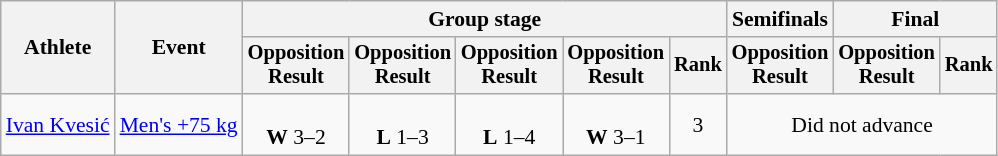<table class="wikitable" style="font-size:90%;">
<tr>
<th rowspan=2>Athlete</th>
<th rowspan=2>Event</th>
<th colspan=5>Group stage</th>
<th>Semifinals</th>
<th colspan=2>Final</th>
</tr>
<tr style="font-size:95%">
<th>Opposition<br>Result</th>
<th>Opposition<br>Result</th>
<th>Opposition<br>Result</th>
<th>Opposition<br>Result</th>
<th>Rank</th>
<th>Opposition<br>Result</th>
<th>Opposition<br>Result</th>
<th>Rank</th>
</tr>
<tr align=center>
<td align=left><a href='#'>Ivan Kvesić</a></td>
<td align=left><a href='#'>Men's +75 kg</a></td>
<td><br> <strong>W</strong> 3–2</td>
<td><br> <strong>L</strong> 1–3</td>
<td><br><strong>L</strong> 1–4</td>
<td><br><strong>W</strong> 3–1</td>
<td>3</td>
<td colspan=3>Did not advance</td>
</tr>
</table>
